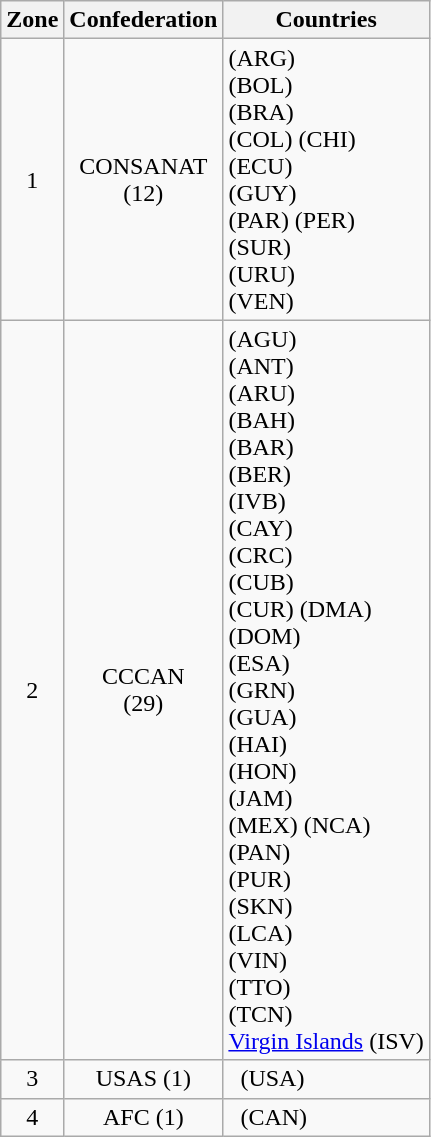<table class="wikitable">
<tr>
<th>Zone</th>
<th>Confederation</th>
<th>Countries</th>
</tr>
<tr>
<td align=center>1</td>
<td align=center>CONSANAT <br>(12)</td>
<td> (ARG)<br>  (BOL)<br>  (BRA)<br>  (COL)   (CHI)<br>  (ECU)<br>  (GUY)<br>  (PAR)   (PER)<br>  (SUR)<br>  (URU)<br>  (VEN)</td>
</tr>
<tr>
<td align=center>2</td>
<td align=center>CCCAN <br>(29)</td>
<td>  (AGU) <br> (ANT) <br> (ARU) <br> (BAH) <br> (BAR) <br> (BER) <br>  (IVB) <br> (CAY) <br> (CRC) <br> (CUB) <br> (CUR)  (DMA) <br> (DOM) <br> (ESA) <br> (GRN) <br> (GUA) <br>  (HAI) <br>  (HON) <br> (JAM) <br> (MEX)   (NCA) <br> (PAN) <br> (PUR) <br>  (SKN) <br> (LCA) <br> (VIN) <br> (TTO) <br>  (TCN) <br> <a href='#'>Virgin Islands</a> (ISV)</td>
</tr>
<tr>
<td align=center>3</td>
<td align=center>USAS (1)</td>
<td>  (USA)</td>
</tr>
<tr>
<td align=center>4</td>
<td align=center>AFC (1)</td>
<td>  (CAN)</td>
</tr>
</table>
